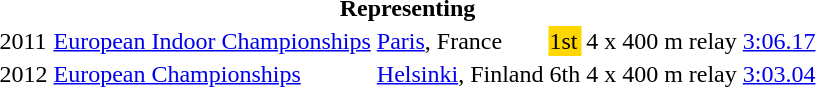<table>
<tr>
<th colspan="6">Representing </th>
</tr>
<tr>
<td>2011</td>
<td><a href='#'>European Indoor Championships</a></td>
<td><a href='#'>Paris</a>, France</td>
<td bgcolor="gold">1st</td>
<td>4 x 400 m relay</td>
<td><a href='#'>3:06.17</a></td>
</tr>
<tr>
<td>2012</td>
<td><a href='#'>European Championships</a></td>
<td><a href='#'>Helsinki</a>, Finland</td>
<td>6th</td>
<td>4 x 400 m relay</td>
<td><a href='#'>3:03.04</a></td>
</tr>
</table>
